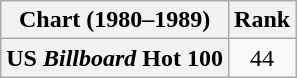<table class="wikitable plainrowheaders">
<tr>
<th>Chart (1980–1989)</th>
<th>Rank</th>
</tr>
<tr>
<th scope="row">US <em>Billboard</em> Hot 100</th>
<td style="text-align:center;">44</td>
</tr>
</table>
